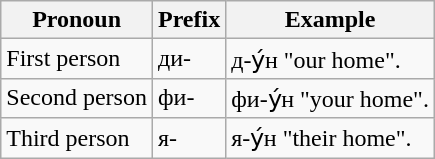<table class="wikitable">
<tr>
<th>Pronoun</th>
<th>Prefix</th>
<th>Example</th>
</tr>
<tr>
<td>First person</td>
<td>ди-</td>
<td>д-у́н "our home".</td>
</tr>
<tr>
<td>Second person</td>
<td>фи-</td>
<td>фи-у́н "your home".</td>
</tr>
<tr>
<td>Third person</td>
<td>я-</td>
<td>я-у́н "their home".</td>
</tr>
</table>
